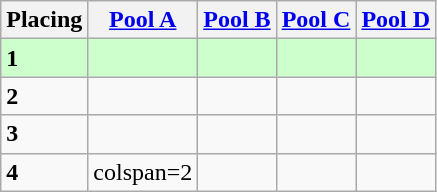<table class=wikitable style="border:1px solid #AAAAAA;">
<tr>
<th>Placing</th>
<th><a href='#'>Pool A</a></th>
<th><a href='#'>Pool B</a></th>
<th><a href='#'>Pool C</a></th>
<th><a href='#'>Pool D</a></th>
</tr>
<tr style="background: #ccffcc;">
<td><strong>1</strong></td>
<td></td>
<td></td>
<td></td>
<td></td>
</tr>
<tr>
<td><strong>2</strong></td>
<td></td>
<td></td>
<td></td>
<td></td>
</tr>
<tr>
<td><strong>3</strong></td>
<td></td>
<td></td>
<td></td>
<td></td>
</tr>
<tr>
<td><strong>4</strong></td>
<td>colspan=2 </td>
<td></td>
<td></td>
</tr>
</table>
